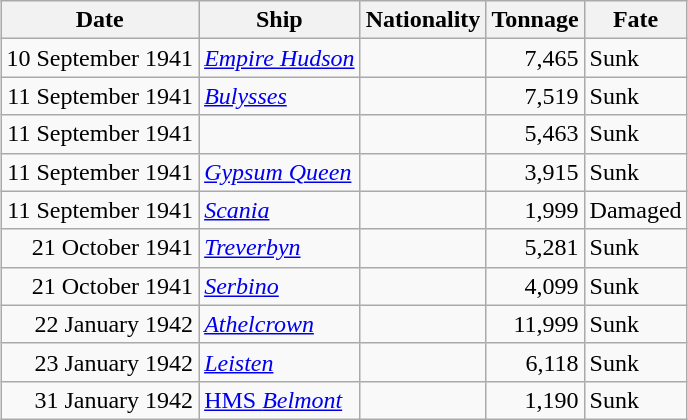<table class="wikitable sortable" style="margin: 1em auto 1em auto;"|->
<tr>
<th>Date</th>
<th>Ship</th>
<th>Nationality</th>
<th>Tonnage</th>
<th>Fate</th>
</tr>
<tr>
<td align="right">10 September 1941</td>
<td align="left"><a href='#'><em>Empire Hudson</em></a></td>
<td align="left"></td>
<td align="right">7,465</td>
<td align="left">Sunk</td>
</tr>
<tr>
<td align="right">11 September 1941</td>
<td align="left"><a href='#'><em>Bulysses</em></a></td>
<td align="left"></td>
<td align="right">7,519</td>
<td align="left">Sunk</td>
</tr>
<tr>
<td align="right">11 September 1941</td>
<td align="left"></td>
<td align="left"></td>
<td align="right">5,463</td>
<td align="left">Sunk</td>
</tr>
<tr>
<td align="right">11 September 1941</td>
<td align="left"><a href='#'><em>Gypsum Queen</em></a></td>
<td align="left"></td>
<td align="right">3,915</td>
<td align="left">Sunk</td>
</tr>
<tr>
<td align="right">11 September 1941</td>
<td align="left"><a href='#'><em>Scania</em></a></td>
<td align="left"></td>
<td align="right">1,999</td>
<td align="left">Damaged</td>
</tr>
<tr>
<td align="right">21 October 1941</td>
<td align="left"><a href='#'><em>Treverbyn</em></a></td>
<td align="left"></td>
<td align="right">5,281</td>
<td align="left">Sunk</td>
</tr>
<tr>
<td align="right">21 October 1941</td>
<td align="left"><a href='#'><em>Serbino</em></a></td>
<td align="left"></td>
<td align="right">4,099</td>
<td align="left">Sunk</td>
</tr>
<tr>
<td align="right">22 January 1942</td>
<td align="left"><a href='#'><em>Athelcrown</em></a></td>
<td align="left"></td>
<td align="right">11,999</td>
<td align="left">Sunk</td>
</tr>
<tr>
<td align="right">23 January 1942</td>
<td align="left"><a href='#'><em>Leisten</em></a></td>
<td align="left"></td>
<td align="right">6,118</td>
<td align="left">Sunk</td>
</tr>
<tr>
<td align="right">31 January 1942</td>
<td align="left"><a href='#'>HMS <em>Belmont</em></a></td>
<td align="left"></td>
<td align="right">1,190</td>
<td align="left">Sunk</td>
</tr>
</table>
